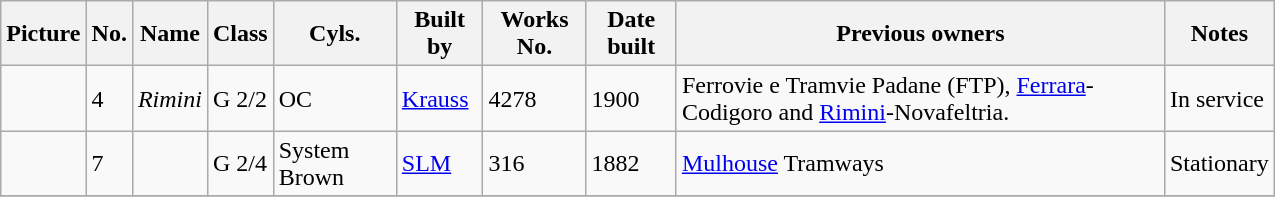<table class="wikitable" width="850">
<tr>
<th>Picture</th>
<th>No.</th>
<th>Name</th>
<th>Class</th>
<th>Cyls.</th>
<th>Built by</th>
<th>Works No.</th>
<th>Date built</th>
<th>Previous owners</th>
<th>Notes</th>
</tr>
<tr>
<td></td>
<td>4</td>
<td><em>Rimini</em></td>
<td>G 2/2</td>
<td>OC</td>
<td><a href='#'>Krauss</a></td>
<td>4278</td>
<td>1900</td>
<td>Ferrovie e Tramvie Padane (FTP), <a href='#'>Ferrara</a>-Codigoro and <a href='#'>Rimini</a>-Novafeltria.</td>
<td>In service</td>
</tr>
<tr>
<td></td>
<td>7</td>
<td></td>
<td>G 2/4</td>
<td>System Brown</td>
<td><a href='#'>SLM</a></td>
<td>316</td>
<td>1882</td>
<td><a href='#'>Mulhouse</a> Tramways</td>
<td>Stationary</td>
</tr>
<tr>
</tr>
</table>
